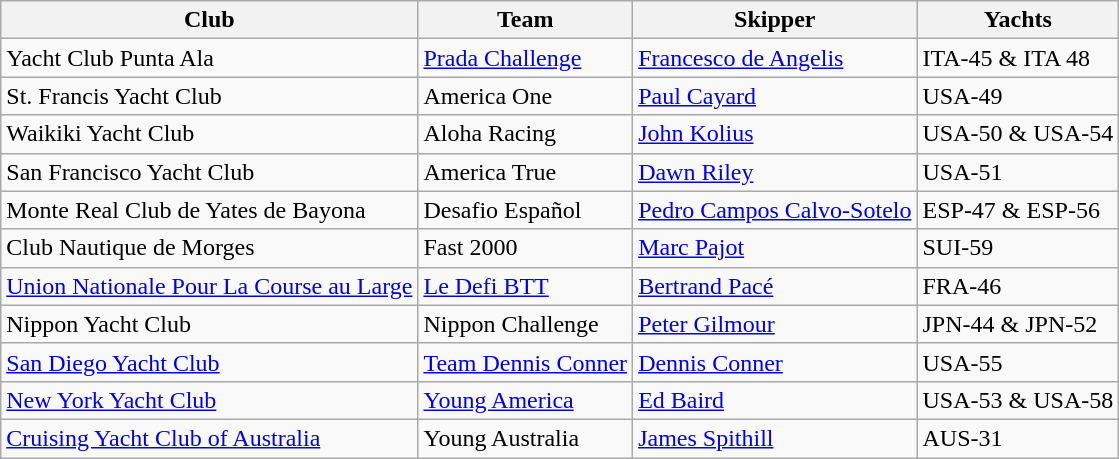<table class="wikitable">
<tr>
<th>Club</th>
<th>Team</th>
<th>Skipper</th>
<th>Yachts</th>
</tr>
<tr>
<td> Yacht Club Punta Ala</td>
<td><a href='#'>Prada Challenge</a></td>
<td> <a href='#'>Francesco de Angelis</a></td>
<td>ITA-45 & ITA 48</td>
</tr>
<tr>
<td> St. Francis Yacht Club</td>
<td>America One</td>
<td> <a href='#'>Paul Cayard</a></td>
<td>USA-49</td>
</tr>
<tr>
<td> Waikiki Yacht Club</td>
<td>Aloha Racing</td>
<td> <a href='#'>John Kolius</a></td>
<td>USA-50 & USA-54</td>
</tr>
<tr>
<td> San Francisco Yacht Club</td>
<td>America True</td>
<td> <a href='#'>Dawn Riley</a></td>
<td>USA-51</td>
</tr>
<tr>
<td> Monte Real Club de Yates de Bayona</td>
<td>Desafio Español</td>
<td> <a href='#'>Pedro Campos Calvo-Sotelo</a></td>
<td>ESP-47 & ESP-56</td>
</tr>
<tr>
<td> Club Nautique de Morges</td>
<td>Fast 2000</td>
<td> <a href='#'>Marc Pajot</a></td>
<td>SUI-59</td>
</tr>
<tr>
<td> <a href='#'>Union Nationale Pour La Course au Large</a></td>
<td><a href='#'>Le Defi BTT</a></td>
<td> <a href='#'>Bertrand Pacé</a></td>
<td>FRA-46</td>
</tr>
<tr>
<td> Nippon Yacht Club</td>
<td>Nippon Challenge</td>
<td> <a href='#'>Peter Gilmour</a></td>
<td>JPN-44 & JPN-52</td>
</tr>
<tr>
<td> <a href='#'>San Diego Yacht Club</a></td>
<td><a href='#'>Team Dennis Conner</a></td>
<td> <a href='#'>Dennis Conner</a></td>
<td>USA-55</td>
</tr>
<tr>
<td> <a href='#'>New York Yacht Club</a></td>
<td><a href='#'>Young America</a></td>
<td> <a href='#'>Ed Baird</a></td>
<td>USA-53 & USA-58</td>
</tr>
<tr>
<td> <a href='#'>Cruising Yacht Club of Australia</a></td>
<td>Young Australia</td>
<td> <a href='#'>James Spithill</a></td>
<td>AUS-31</td>
</tr>
</table>
